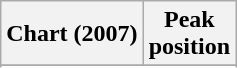<table class="wikitable sortable plainrowheaders">
<tr>
<th>Chart (2007)</th>
<th>Peak<br>position</th>
</tr>
<tr>
</tr>
<tr>
</tr>
</table>
